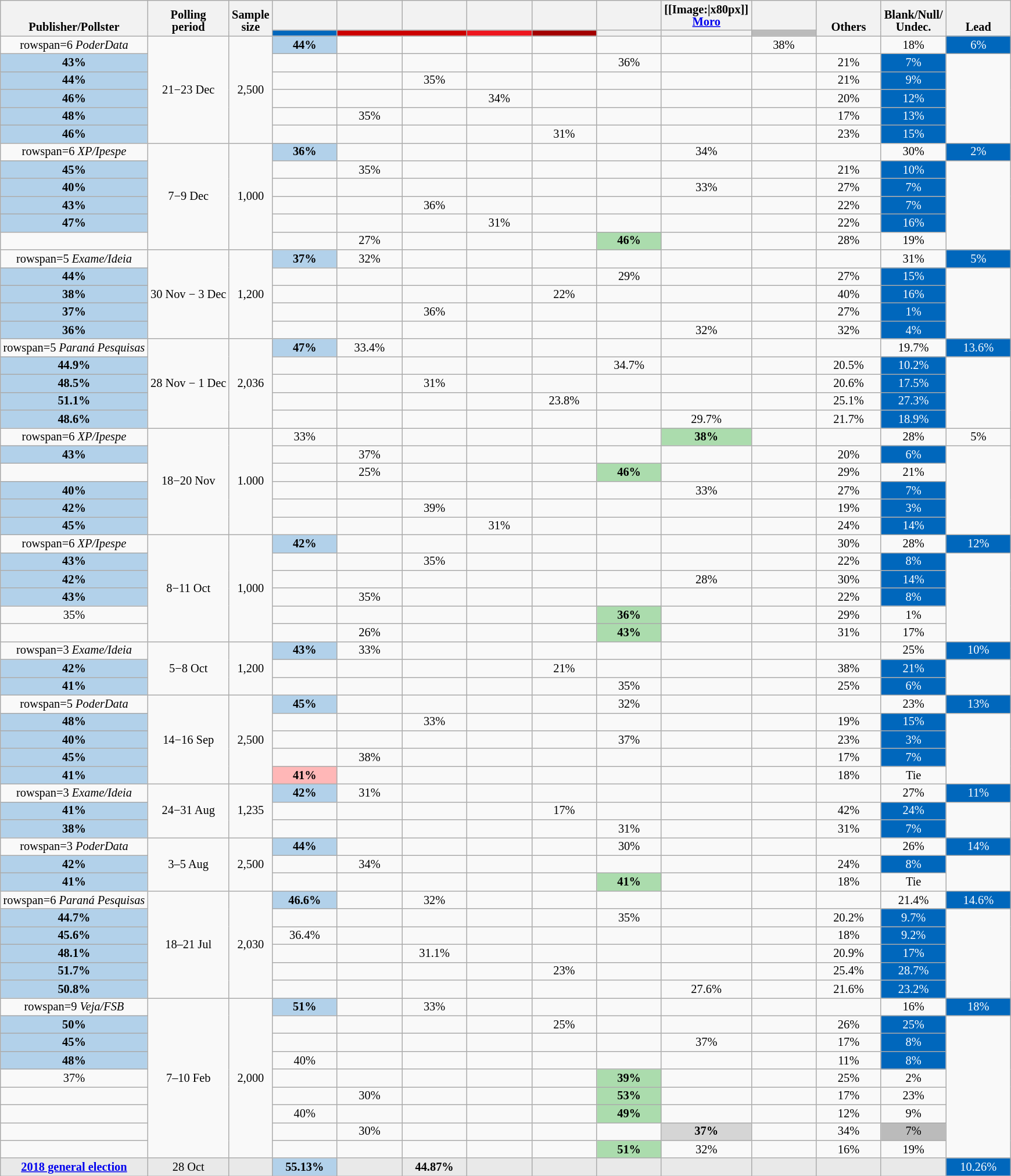<table class="nowrap wikitable" style=text-align:center;font-size:85%;line-height:14px>
<tr style=vertical-align:bottom>
<th rowspan=2>Publisher/Pollster</th>
<th rowspan=2>Polling<br>period</th>
<th rowspan=2>Sample<br>size</th>
<th style=width:5em><br></th>
<th style=width:5em><br></th>
<th style=width:5em><br></th>
<th style=width:5em><br></th>
<th style=width:5em><br></th>
<th style=width:5em><br></th>
<th style=width:5em>[[Image:|x80px]]<br><a href='#'>Moro</a><br></th>
<th style=width:5em><br></th>
<th style=width:5em rowspan=2>Others</th>
<th style=width:5em rowspan=2>Blank/Null/<br>Undec.</th>
<th style=width:5em rowspan=2>Lead</th>
</tr>
<tr>
<th style=background:#0067bc></th>
<th colspan=2 style=background:#cc0000></th>
<th style=background:#ee161f></th>
<th style=background:#a30000></th>
<th style=background:></th>
<th style=background:></th>
<th style=background:#bbbbbb></th>
</tr>
<tr>
<td>rowspan=6  <em>PoderData</em></td>
<td rowspan=6>21−23 Dec</td>
<td rowspan=6>2,500</td>
<td style=background:#b2d1ea;font-weight:bold>44%</td>
<td></td>
<td></td>
<td></td>
<td></td>
<td></td>
<td></td>
<td>38%</td>
<td></td>
<td>18%</td>
<td style=background:#0067bc;color:white>6%</td>
</tr>
<tr>
<td style=background:#b2d1ea;font-weight:bold>43%</td>
<td></td>
<td></td>
<td></td>
<td></td>
<td></td>
<td>36%</td>
<td></td>
<td></td>
<td>21%</td>
<td style=background:#0067bc;color:white>7%</td>
</tr>
<tr>
<td style=background:#b2d1ea;font-weight:bold>44%</td>
<td></td>
<td></td>
<td>35%</td>
<td></td>
<td></td>
<td></td>
<td></td>
<td></td>
<td>21%</td>
<td style=background:#0067bc;color:white>9%</td>
</tr>
<tr>
<td style=background:#b2d1ea;font-weight:bold>46%</td>
<td></td>
<td></td>
<td></td>
<td>34%</td>
<td></td>
<td></td>
<td></td>
<td></td>
<td>20%</td>
<td style=background:#0067bc;color:white>12%</td>
</tr>
<tr>
<td style=background:#b2d1ea;font-weight:bold>48%</td>
<td></td>
<td>35%</td>
<td></td>
<td></td>
<td></td>
<td></td>
<td></td>
<td></td>
<td>17%</td>
<td style=background:#0067bc;color:white>13%</td>
</tr>
<tr>
<td style=background:#b2d1ea;font-weight:bold>46%</td>
<td></td>
<td></td>
<td></td>
<td></td>
<td>31%</td>
<td></td>
<td></td>
<td></td>
<td>23%</td>
<td style=background:#0067bc;color:white>15%</td>
</tr>
<tr>
<td>rowspan=6  <em>XP/Ipespe</em></td>
<td rowspan=6>7−9 Dec</td>
<td rowspan=6>1,000</td>
<td style=background:#b2d1ea;font-weight:bold>36%</td>
<td></td>
<td></td>
<td></td>
<td></td>
<td></td>
<td>34%</td>
<td></td>
<td></td>
<td>30%</td>
<td style=background:#0067bc;color:white>2%</td>
</tr>
<tr>
<td style=background:#b2d1ea;font-weight:bold>45%</td>
<td></td>
<td>35%</td>
<td></td>
<td></td>
<td></td>
<td></td>
<td></td>
<td></td>
<td>21%</td>
<td style=background:#0067bc;color:white>10%</td>
</tr>
<tr>
<td style=background:#b2d1ea;font-weight:bold>40%</td>
<td></td>
<td></td>
<td></td>
<td></td>
<td></td>
<td></td>
<td>33%</td>
<td></td>
<td>27%</td>
<td style=background:#0067bc;color:white>7%</td>
</tr>
<tr>
<td style=background:#b2d1ea;font-weight:bold>43%</td>
<td></td>
<td></td>
<td>36%</td>
<td></td>
<td></td>
<td></td>
<td></td>
<td></td>
<td>22%</td>
<td style=background:#0067bc;color:white>7%</td>
</tr>
<tr>
<td style=background:#b2d1ea;font-weight:bold>47%</td>
<td></td>
<td></td>
<td></td>
<td>31%</td>
<td></td>
<td></td>
<td></td>
<td></td>
<td>22%</td>
<td style=background:#0067bc;color:white>16%</td>
</tr>
<tr>
<td></td>
<td></td>
<td>27%</td>
<td></td>
<td></td>
<td></td>
<td style=background:#ABDCAD;font-weight:bold>46%</td>
<td></td>
<td></td>
<td>28%</td>
<td style=background:>19%</td>
</tr>
<tr>
<td>rowspan=5  <em>Exame/Ideia</em></td>
<td rowspan=5>30 Nov − 3 Dec</td>
<td rowspan=5>1,200</td>
<td style=background:#b2d1ea;font-weight:bold>37%</td>
<td>32%</td>
<td></td>
<td></td>
<td></td>
<td></td>
<td></td>
<td></td>
<td></td>
<td>31%</td>
<td style=background:#0067bc;color:white>5%</td>
</tr>
<tr>
<td style=background:#b2d1ea;font-weight:bold>44%</td>
<td></td>
<td></td>
<td></td>
<td></td>
<td></td>
<td>29%</td>
<td></td>
<td></td>
<td>27%</td>
<td style=background:#0067bc;color:white>15%</td>
</tr>
<tr>
<td style=background:#b2d1ea;font-weight:bold>38%</td>
<td></td>
<td></td>
<td></td>
<td></td>
<td>22%</td>
<td></td>
<td></td>
<td></td>
<td>40%</td>
<td style=background:#0067bc;color:white>16%</td>
</tr>
<tr>
<td style=background:#b2d1ea;font-weight:bold>37%</td>
<td></td>
<td></td>
<td>36%</td>
<td></td>
<td></td>
<td></td>
<td></td>
<td></td>
<td>27%</td>
<td style=background:#0067bc;color:white>1%</td>
</tr>
<tr>
<td style=background:#b2d1ea;font-weight:bold>36%</td>
<td></td>
<td></td>
<td></td>
<td></td>
<td></td>
<td></td>
<td>32%</td>
<td></td>
<td>32%</td>
<td style=background:#0067bc;color:white>4%</td>
</tr>
<tr>
<td>rowspan=5  <em>Paraná Pesquisas</em></td>
<td rowspan=5>28 Nov − 1 Dec</td>
<td rowspan=5>2,036</td>
<td style=background:#b2d1ea;font-weight:bold>47%</td>
<td>33.4%</td>
<td></td>
<td></td>
<td></td>
<td></td>
<td></td>
<td></td>
<td></td>
<td>19.7%</td>
<td style=background:#0067bc;color:white>13.6%</td>
</tr>
<tr>
<td style=background:#b2d1ea;font-weight:bold>44.9%</td>
<td></td>
<td></td>
<td></td>
<td></td>
<td></td>
<td>34.7%</td>
<td></td>
<td></td>
<td>20.5%</td>
<td style=background:#0067bc;color:white>10.2%</td>
</tr>
<tr>
<td style=background:#b2d1ea;font-weight:bold>48.5%</td>
<td></td>
<td></td>
<td>31%</td>
<td></td>
<td></td>
<td></td>
<td></td>
<td></td>
<td>20.6%</td>
<td style=background:#0067bc;color:white>17.5%</td>
</tr>
<tr>
<td style=background:#b2d1ea;font-weight:bold>51.1%</td>
<td></td>
<td></td>
<td></td>
<td></td>
<td>23.8%</td>
<td></td>
<td></td>
<td></td>
<td>25.1%</td>
<td style=background:#0067bc;color:white>27.3%</td>
</tr>
<tr>
<td style=background:#b2d1ea;font-weight:bold>48.6%</td>
<td></td>
<td></td>
<td></td>
<td></td>
<td></td>
<td></td>
<td>29.7%</td>
<td></td>
<td>21.7%</td>
<td style=background:#0067bc;color:white>18.9%</td>
</tr>
<tr>
<td>rowspan=6  <em>XP/Ipespe</em></td>
<td rowspan=6>18−20 Nov</td>
<td rowspan=6>1.000</td>
<td>33%</td>
<td></td>
<td></td>
<td></td>
<td></td>
<td></td>
<td style=background:#ABDCAD;font-weight:bold>38%</td>
<td></td>
<td></td>
<td>28%</td>
<td style=background:>5%</td>
</tr>
<tr>
<td style=background:#b2d1ea;font-weight:bold>43%</td>
<td></td>
<td>37%</td>
<td></td>
<td></td>
<td></td>
<td></td>
<td></td>
<td></td>
<td>20%</td>
<td style=background:#0067bc;color:white>6%</td>
</tr>
<tr>
<td></td>
<td></td>
<td>25%</td>
<td></td>
<td></td>
<td></td>
<td style=background:#ABDCAD;font-weight:bold>46%</td>
<td></td>
<td></td>
<td>29%</td>
<td style=background:>21%</td>
</tr>
<tr>
<td style=background:#b2d1ea;font-weight:bold>40%</td>
<td></td>
<td></td>
<td></td>
<td></td>
<td></td>
<td></td>
<td>33%</td>
<td></td>
<td>27%</td>
<td style=background:#0067bc;color:white>7%</td>
</tr>
<tr>
<td style=background:#b2d1ea;font-weight:bold>42%</td>
<td></td>
<td></td>
<td>39%</td>
<td></td>
<td></td>
<td></td>
<td></td>
<td></td>
<td>19%</td>
<td style=background:#0067bc;color:white>3%</td>
</tr>
<tr>
<td style=background:#b2d1ea;font-weight:bold>45%</td>
<td></td>
<td></td>
<td></td>
<td>31%</td>
<td></td>
<td></td>
<td></td>
<td></td>
<td>24%</td>
<td style=background:#0067bc;color:white>14%</td>
</tr>
<tr>
<td>rowspan=6  <em>XP/Ipespe</em></td>
<td rowspan=6>8−11 Oct</td>
<td rowspan=6>1,000</td>
<td style=background:#b2d1ea;font-weight:bold>42%</td>
<td></td>
<td></td>
<td></td>
<td></td>
<td></td>
<td></td>
<td></td>
<td>30%</td>
<td>28%</td>
<td style=background:#0067bc;color:white>12%</td>
</tr>
<tr>
<td style=background:#b2d1ea;font-weight:bold>43%</td>
<td></td>
<td></td>
<td>35%</td>
<td></td>
<td></td>
<td></td>
<td></td>
<td></td>
<td>22%</td>
<td style=background:#0067bc;color:white>8%</td>
</tr>
<tr>
<td style=background:#b2d1ea;font-weight:bold>42%</td>
<td></td>
<td></td>
<td></td>
<td></td>
<td></td>
<td></td>
<td>28%</td>
<td></td>
<td>30%</td>
<td style=background:#0067bc;color:white>14%</td>
</tr>
<tr>
<td style=background:#b2d1ea;font-weight:bold>43%</td>
<td></td>
<td>35%</td>
<td></td>
<td></td>
<td></td>
<td></td>
<td></td>
<td></td>
<td>22%</td>
<td style=background:#0067bc;color:white>8%</td>
</tr>
<tr>
<td>35%</td>
<td></td>
<td></td>
<td></td>
<td></td>
<td></td>
<td style=background:#ABDCAD;font-weight:bold>36%</td>
<td></td>
<td></td>
<td>29%</td>
<td style=background:>1%</td>
</tr>
<tr>
<td></td>
<td></td>
<td>26%</td>
<td></td>
<td></td>
<td></td>
<td style=background:#ABDCAD;font-weight:bold>43%</td>
<td></td>
<td></td>
<td>31%</td>
<td style=background:>17%</td>
</tr>
<tr>
<td>rowspan=3  <em>Exame/Ideia</em></td>
<td rowspan=3>5−8 Oct</td>
<td rowspan=3>1,200</td>
<td style=background:#b2d1ea;font-weight:bold>43%</td>
<td>33%</td>
<td></td>
<td></td>
<td></td>
<td></td>
<td></td>
<td></td>
<td></td>
<td>25%</td>
<td style=background:#0067bc;color:white>10%</td>
</tr>
<tr>
<td style=background:#b2d1ea;font-weight:bold>42%</td>
<td></td>
<td></td>
<td></td>
<td></td>
<td>21%</td>
<td></td>
<td></td>
<td></td>
<td>38%</td>
<td style=background:#0067bc;color:white>21%</td>
</tr>
<tr>
<td style=background:#b2d1ea;font-weight:bold>41%</td>
<td></td>
<td></td>
<td></td>
<td></td>
<td></td>
<td>35%</td>
<td></td>
<td></td>
<td>25%</td>
<td style=background:#0067bc;color:white>6%</td>
</tr>
<tr>
<td>rowspan=5  <em>PoderData</em></td>
<td rowspan=5>14−16 Sep</td>
<td rowspan=5>2,500</td>
<td style=background:#b2d1ea;font-weight:bold>45%</td>
<td></td>
<td></td>
<td></td>
<td></td>
<td>32%</td>
<td></td>
<td></td>
<td></td>
<td>23%</td>
<td style=background:#0067bc;color:white>13%</td>
</tr>
<tr>
<td style=background:#b2d1ea;font-weight:bold>48%</td>
<td></td>
<td></td>
<td>33%</td>
<td></td>
<td></td>
<td></td>
<td></td>
<td></td>
<td>19%</td>
<td style=background:#0067bc;color:white>15%</td>
</tr>
<tr>
<td style=background:#b2d1ea;font-weight:bold>40%</td>
<td></td>
<td></td>
<td></td>
<td></td>
<td></td>
<td>37%</td>
<td></td>
<td></td>
<td>23%</td>
<td style=background:#0067bc;color:white>3%</td>
</tr>
<tr>
<td style=background:#b2d1ea;font-weight:bold>45%</td>
<td></td>
<td>38%</td>
<td></td>
<td></td>
<td></td>
<td></td>
<td></td>
<td></td>
<td>17%</td>
<td style=background:#0067bc;color:white>7%</td>
</tr>
<tr>
<td style=background:#b2d1ea;font-weight:bold>41%</td>
<td style=background:#ffb7b7;font-weight:bold>41%</td>
<td></td>
<td></td>
<td></td>
<td></td>
<td></td>
<td></td>
<td></td>
<td>18%</td>
<td>Tie</td>
</tr>
<tr>
<td>rowspan=3  <em>Exame/Ideia</em></td>
<td rowspan=3>24−31 Aug</td>
<td rowspan=3>1,235</td>
<td style=background:#b2d1ea;font-weight:bold>42%</td>
<td>31%</td>
<td></td>
<td></td>
<td></td>
<td></td>
<td></td>
<td></td>
<td></td>
<td>27%</td>
<td style=background:#0067bc;color:white>11%</td>
</tr>
<tr>
<td style=background:#b2d1ea;font-weight:bold>41%</td>
<td></td>
<td></td>
<td></td>
<td></td>
<td>17%</td>
<td></td>
<td></td>
<td></td>
<td>42%</td>
<td style=background:#0067bc;color:white>24%</td>
</tr>
<tr>
<td style=background:#b2d1ea;font-weight:bold>38%</td>
<td></td>
<td></td>
<td></td>
<td></td>
<td></td>
<td>31%</td>
<td></td>
<td></td>
<td>31%</td>
<td style=background:#0067bc;color:white>7%</td>
</tr>
<tr>
<td>rowspan=3  <em>PoderData</em></td>
<td rowspan=3>3–5 Aug</td>
<td rowspan=3>2,500</td>
<td style=background:#b2d1ea;font-weight:bold>44%</td>
<td></td>
<td></td>
<td></td>
<td></td>
<td>30%</td>
<td></td>
<td></td>
<td></td>
<td>26%</td>
<td style=background:#0067bc;color:white>14%</td>
</tr>
<tr>
<td style=background:#b2d1ea;font-weight:bold>42%</td>
<td></td>
<td>34%</td>
<td></td>
<td></td>
<td></td>
<td></td>
<td></td>
<td></td>
<td>24%</td>
<td style=background:#0067bc;color:white>8%</td>
</tr>
<tr>
<td style=background:#b2d1ea;font-weight:bold>41%</td>
<td></td>
<td></td>
<td></td>
<td></td>
<td></td>
<td style=background:#ABDCAD;font-weight:bold>41%</td>
<td></td>
<td></td>
<td>18%</td>
<td>Tie</td>
</tr>
<tr>
<td>rowspan=6  <em>Paraná Pesquisas</em></td>
<td rowspan=6>18–21 Jul</td>
<td rowspan=6>2,030</td>
<td style=background:#b2d1ea;font-weight:bold>46.6%</td>
<td></td>
<td>32%</td>
<td></td>
<td></td>
<td></td>
<td></td>
<td></td>
<td></td>
<td>21.4%</td>
<td style=background:#0067bc;color:white>14.6%</td>
</tr>
<tr>
<td style=background:#b2d1ea;font-weight:bold>44.7%</td>
<td></td>
<td></td>
<td></td>
<td></td>
<td></td>
<td>35%</td>
<td></td>
<td></td>
<td>20.2%</td>
<td style=background:#0067bc;color:white>9.7%</td>
</tr>
<tr>
<td style=background:#b2d1ea;font-weight:bold>45.6%</td>
<td>36.4%</td>
<td></td>
<td></td>
<td></td>
<td></td>
<td></td>
<td></td>
<td></td>
<td>18%</td>
<td style=background:#0067bc;color:white>9.2%</td>
</tr>
<tr>
<td style=background:#b2d1ea;font-weight:bold>48.1%</td>
<td></td>
<td></td>
<td>31.1%</td>
<td></td>
<td></td>
<td></td>
<td></td>
<td></td>
<td>20.9%</td>
<td style=background:#0067bc;color:white>17%</td>
</tr>
<tr>
<td style=background:#b2d1ea;font-weight:bold>51.7%</td>
<td></td>
<td></td>
<td></td>
<td></td>
<td>23%</td>
<td></td>
<td></td>
<td></td>
<td>25.4%</td>
<td style=background:#0067bc;color:white>28.7%</td>
</tr>
<tr>
<td style=background:#b2d1ea;font-weight:bold>50.8%</td>
<td></td>
<td></td>
<td></td>
<td></td>
<td></td>
<td></td>
<td>27.6%</td>
<td></td>
<td>21.6%</td>
<td style=background:#0067bc;color:white>23.2%</td>
</tr>
<tr>
<td>rowspan=9  <em>Veja/FSB</em></td>
<td rowspan=9>7–10 Feb</td>
<td rowspan=9>2,000</td>
<td style=background:#b2d1ea;font-weight:bold>51%</td>
<td></td>
<td>33%</td>
<td></td>
<td></td>
<td></td>
<td></td>
<td></td>
<td></td>
<td>16%</td>
<td style=background:#0067bc;color:white>18%</td>
</tr>
<tr>
<td style=background:#b2d1ea;font-weight:bold>50%</td>
<td></td>
<td></td>
<td></td>
<td></td>
<td>25%</td>
<td></td>
<td></td>
<td></td>
<td>26%</td>
<td style=background:#0067bc;color:white>25%</td>
</tr>
<tr>
<td style=background:#b2d1ea;font-weight:bold>45%</td>
<td></td>
<td></td>
<td></td>
<td></td>
<td></td>
<td></td>
<td>37%</td>
<td></td>
<td>17%</td>
<td style=background:#0067bc;color:white>8%</td>
</tr>
<tr>
<td style=background:#b2d1ea;font-weight:bold>48%</td>
<td>40%</td>
<td></td>
<td></td>
<td></td>
<td></td>
<td></td>
<td></td>
<td></td>
<td>11%</td>
<td style=background:#0067bc;color:white>8%</td>
</tr>
<tr>
<td>37%</td>
<td></td>
<td></td>
<td></td>
<td></td>
<td></td>
<td style=background:#ABDCAD;font-weight:bold>39%</td>
<td></td>
<td></td>
<td>25%</td>
<td style=background:>2%</td>
</tr>
<tr>
<td></td>
<td></td>
<td>30%</td>
<td></td>
<td></td>
<td></td>
<td style=background:#ABDCAD;font-weight:bold>53%</td>
<td></td>
<td></td>
<td>17%</td>
<td style=background:>23%</td>
</tr>
<tr>
<td></td>
<td>40%</td>
<td></td>
<td></td>
<td></td>
<td></td>
<td style=background:#ABDCAD;font-weight:bold>49%</td>
<td></td>
<td></td>
<td>12%</td>
<td style=background:>9%</td>
</tr>
<tr>
<td></td>
<td></td>
<td>30%</td>
<td></td>
<td></td>
<td></td>
<td></td>
<td style=background:#d5d5d5;font-weight:bold>37%</td>
<td></td>
<td>34%</td>
<td style=background:#bbbbbb>7%</td>
</tr>
<tr>
<td></td>
<td></td>
<td></td>
<td></td>
<td></td>
<td></td>
<td style=background:#ABDCAD;font-weight:bold>51%</td>
<td>32%</td>
<td></td>
<td>16%</td>
<td style=background:>19%</td>
</tr>
<tr style=background:#E9E9E9>
<td><strong><a href='#'>2018 general election</a></strong></td>
<td>28 Oct</td>
<td></td>
<td style=background:#b2d1ea;font-weight:bold>55.13%</td>
<td></td>
<td><strong>44.87%</strong></td>
<td></td>
<td></td>
<td></td>
<td></td>
<td></td>
<td></td>
<td></td>
<td style=background:#0067bc;color:white>10.26%</td>
</tr>
</table>
